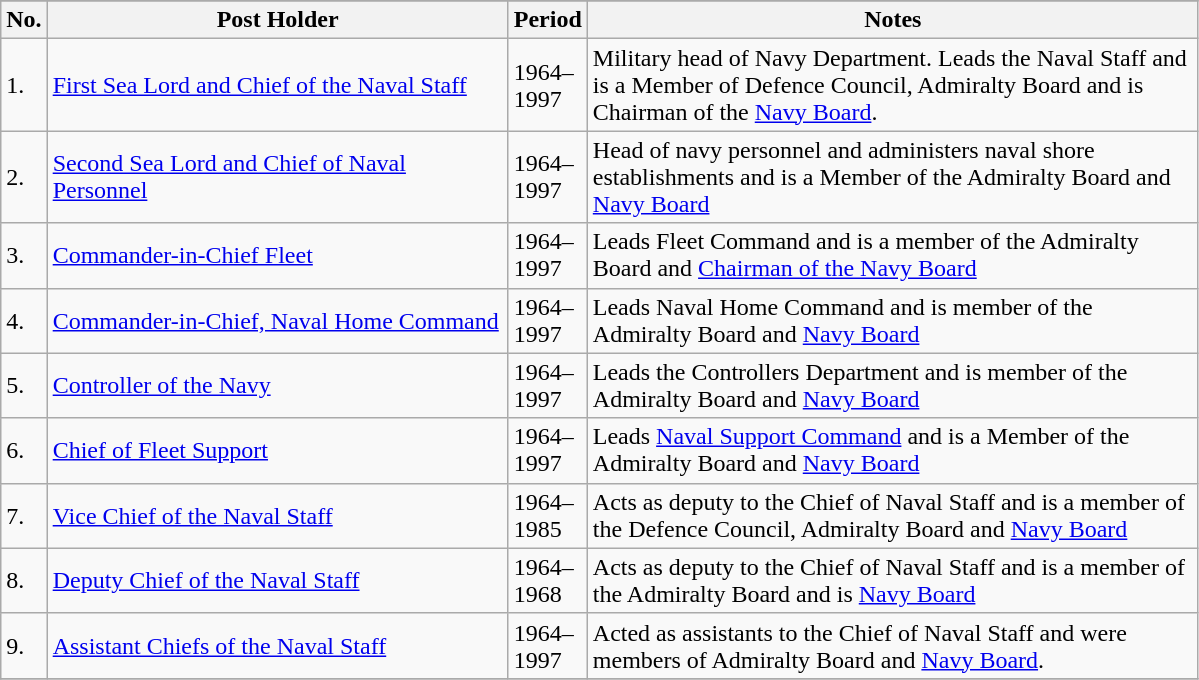<table class="sortable wikitable">
<tr>
</tr>
<tr>
<th width=5>No.</th>
<th width=300>Post Holder</th>
<th width=30>Period</th>
<th width=400>Notes</th>
</tr>
<tr>
<td>1.</td>
<td><a href='#'>First Sea Lord and Chief of the Naval Staff</a></td>
<td>1964–1997</td>
<td>Military head of Navy Department. Leads the Naval Staff and is a Member of Defence Council, Admiralty Board and is Chairman of the <a href='#'>Navy Board</a>.</td>
</tr>
<tr>
<td>2.</td>
<td><a href='#'>Second Sea Lord and Chief of Naval Personnel</a></td>
<td>1964–1997</td>
<td>Head of navy personnel and administers naval shore establishments and is a Member of the Admiralty Board and <a href='#'>Navy Board</a></td>
</tr>
<tr>
<td>3.</td>
<td><a href='#'>Commander-in-Chief Fleet</a></td>
<td>1964–1997</td>
<td>Leads Fleet Command and is a member of the Admiralty Board and <a href='#'>Chairman of the Navy Board</a></td>
</tr>
<tr>
<td>4.</td>
<td><a href='#'>Commander-in-Chief, Naval Home Command</a></td>
<td>1964–1997</td>
<td>Leads Naval Home Command and is member of the Admiralty Board and <a href='#'>Navy Board</a></td>
</tr>
<tr>
<td>5.</td>
<td><a href='#'>Controller of the Navy</a></td>
<td>1964–1997</td>
<td>Leads the Controllers Department and is member of the Admiralty Board and <a href='#'>Navy Board</a></td>
</tr>
<tr>
<td>6.</td>
<td><a href='#'>Chief of Fleet Support</a></td>
<td>1964–1997</td>
<td>Leads <a href='#'>Naval Support Command</a> and is a Member of the Admiralty Board and <a href='#'>Navy Board</a></td>
</tr>
<tr>
<td>7.</td>
<td><a href='#'>Vice Chief of the Naval Staff</a></td>
<td>1964–1985</td>
<td>Acts as deputy to the Chief of Naval Staff and is a member of the Defence Council, Admiralty Board and <a href='#'>Navy Board</a></td>
</tr>
<tr>
<td>8.</td>
<td><a href='#'>Deputy Chief of the Naval Staff</a></td>
<td>1964–1968</td>
<td>Acts as deputy to the Chief of Naval Staff and is a member of the Admiralty Board and is <a href='#'>Navy Board</a></td>
</tr>
<tr>
<td>9.</td>
<td><a href='#'>Assistant Chiefs of the Naval Staff</a></td>
<td>1964–1997</td>
<td>Acted as assistants to the Chief of Naval Staff and were members of Admiralty Board and <a href='#'>Navy Board</a>.</td>
</tr>
<tr>
</tr>
</table>
